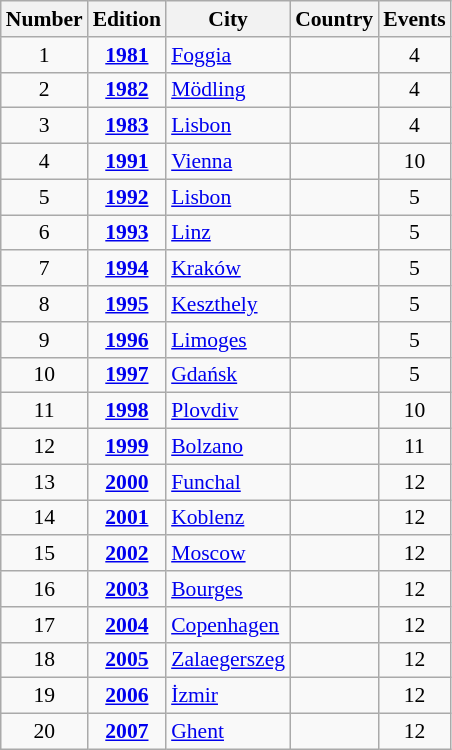<table class="wikitable" style="font-size:90%">
<tr>
<th scope=col>Number</th>
<th scope=col>Edition</th>
<th scope=col>City</th>
<th scope=col>Country</th>
<th scope=col>Events</th>
</tr>
<tr>
<td align=center>1</td>
<td align=center><strong><a href='#'>1981</a></strong></td>
<td><a href='#'>Foggia</a></td>
<td></td>
<td align=center>4</td>
</tr>
<tr>
<td align=center>2</td>
<td align=center><strong><a href='#'>1982</a></strong></td>
<td><a href='#'>Mödling</a></td>
<td></td>
<td align=center>4</td>
</tr>
<tr>
<td align=center>3</td>
<td align=center><strong><a href='#'>1983</a></strong></td>
<td><a href='#'>Lisbon</a></td>
<td></td>
<td align=center>4</td>
</tr>
<tr>
<td align=center>4</td>
<td align=center><strong><a href='#'>1991</a></strong></td>
<td><a href='#'>Vienna</a></td>
<td></td>
<td align=center>10</td>
</tr>
<tr>
<td align=center>5</td>
<td align=center><strong><a href='#'>1992</a></strong></td>
<td><a href='#'>Lisbon</a></td>
<td></td>
<td align=center>5</td>
</tr>
<tr>
<td align=center>6</td>
<td align=center><strong><a href='#'>1993</a></strong></td>
<td><a href='#'>Linz</a></td>
<td></td>
<td align=center>5</td>
</tr>
<tr>
<td align=center>7</td>
<td align=center><strong><a href='#'>1994</a></strong></td>
<td><a href='#'>Kraków</a></td>
<td></td>
<td align=center>5</td>
</tr>
<tr>
<td align=center>8</td>
<td align=center><strong><a href='#'>1995</a></strong></td>
<td><a href='#'>Keszthely</a></td>
<td></td>
<td align=center>5</td>
</tr>
<tr>
<td align=center>9</td>
<td align=center><strong><a href='#'>1996</a></strong></td>
<td><a href='#'>Limoges</a></td>
<td></td>
<td align=center>5</td>
</tr>
<tr>
<td align=center>10</td>
<td align=center><strong><a href='#'>1997</a></strong></td>
<td><a href='#'>Gdańsk</a></td>
<td></td>
<td align=center>5</td>
</tr>
<tr>
<td align=center>11</td>
<td align=center><strong><a href='#'>1998</a></strong></td>
<td><a href='#'>Plovdiv</a></td>
<td></td>
<td align=center>10</td>
</tr>
<tr>
<td align=center>12</td>
<td align=center><strong><a href='#'>1999</a></strong></td>
<td><a href='#'>Bolzano</a></td>
<td></td>
<td align=center>11</td>
</tr>
<tr>
<td align=center>13</td>
<td align=center><strong><a href='#'>2000</a></strong></td>
<td><a href='#'>Funchal</a></td>
<td></td>
<td align=center>12</td>
</tr>
<tr>
<td align=center>14</td>
<td align=center><strong><a href='#'>2001</a></strong></td>
<td><a href='#'>Koblenz</a></td>
<td></td>
<td align=center>12</td>
</tr>
<tr>
<td align=center>15</td>
<td align=center><strong><a href='#'>2002</a></strong></td>
<td><a href='#'>Moscow</a></td>
<td></td>
<td align=center>12</td>
</tr>
<tr>
<td align=center>16</td>
<td align=center><strong><a href='#'>2003</a></strong></td>
<td><a href='#'>Bourges</a></td>
<td></td>
<td align=center>12</td>
</tr>
<tr>
<td align=center>17</td>
<td align=center><strong><a href='#'>2004</a></strong></td>
<td><a href='#'>Copenhagen</a></td>
<td></td>
<td align=center>12</td>
</tr>
<tr>
<td align=center>18</td>
<td align=center><strong><a href='#'>2005</a></strong></td>
<td><a href='#'>Zalaegerszeg</a></td>
<td></td>
<td align=center>12</td>
</tr>
<tr>
<td align=center>19</td>
<td align=center><strong><a href='#'>2006</a></strong></td>
<td><a href='#'>İzmir</a></td>
<td></td>
<td align=center>12</td>
</tr>
<tr>
<td align=center>20</td>
<td align=center><strong><a href='#'>2007</a></strong></td>
<td><a href='#'>Ghent</a></td>
<td></td>
<td align=center>12</td>
</tr>
</table>
